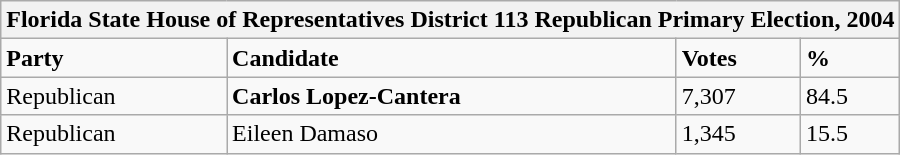<table class="wikitable">
<tr>
<th colspan="4">Florida State House of Representatives District 113 Republican Primary Election, 2004</th>
</tr>
<tr>
<td><strong>Party</strong></td>
<td><strong>Candidate</strong></td>
<td><strong>Votes</strong></td>
<td><strong>%</strong></td>
</tr>
<tr>
<td>Republican</td>
<td><strong>Carlos Lopez-Cantera</strong></td>
<td>7,307</td>
<td>84.5</td>
</tr>
<tr>
<td>Republican</td>
<td>Eileen Damaso</td>
<td>1,345</td>
<td>15.5</td>
</tr>
</table>
